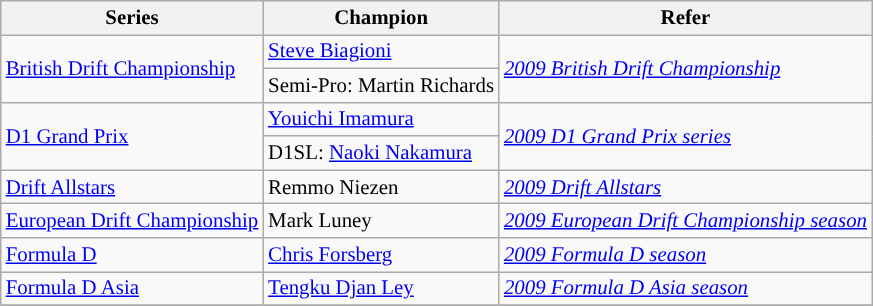<table class="wikitable" style="font-size:87%;">
<tr>
<th>Series</th>
<th>Champion</th>
<th>Refer</th>
</tr>
<tr>
<td rowspan=2><a href='#'>British Drift Championship</a></td>
<td> <a href='#'>Steve Biagioni</a></td>
<td rowspan=2><em><a href='#'>2009 British Drift Championship</a></em></td>
</tr>
<tr>
<td>Semi-Pro:  Martin Richards</td>
</tr>
<tr>
<td rowspan=2><a href='#'>D1 Grand Prix</a></td>
<td> <a href='#'>Youichi Imamura</a></td>
<td rowspan=2><em><a href='#'>2009 D1 Grand Prix series</a></em></td>
</tr>
<tr>
<td>D1SL:  <a href='#'>Naoki Nakamura</a></td>
</tr>
<tr>
<td><a href='#'>Drift Allstars</a></td>
<td> Remmo Niezen</td>
<td><em><a href='#'>2009 Drift Allstars</a></em></td>
</tr>
<tr>
<td><a href='#'>European Drift Championship</a></td>
<td> Mark Luney</td>
<td><em><a href='#'>2009 European Drift Championship season</a></em></td>
</tr>
<tr>
<td><a href='#'>Formula D</a></td>
<td> <a href='#'>Chris Forsberg</a></td>
<td><em><a href='#'>2009 Formula D season</a></em></td>
</tr>
<tr>
<td><a href='#'>Formula D Asia</a></td>
<td> <a href='#'>Tengku Djan Ley</a></td>
<td><em><a href='#'>2009 Formula D Asia season</a></em></td>
</tr>
<tr>
</tr>
</table>
